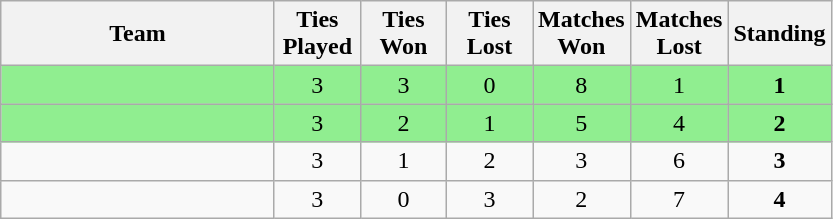<table class=wikitable style="text-align:center">
<tr>
<th width=175>Team</th>
<th width=50>Ties Played</th>
<th width=50>Ties Won</th>
<th width=50>Ties Lost</th>
<th width=50>Matches Won</th>
<th width=50>Matches Lost</th>
<th width=50>Standing</th>
</tr>
<tr bgcolor=lightgreen>
<td style="text-align:left"></td>
<td>3</td>
<td>3</td>
<td>0</td>
<td>8</td>
<td>1</td>
<td><strong>1</strong></td>
</tr>
<tr bgcolor=lightgreen>
<td style="text-align:left"></td>
<td>3</td>
<td>2</td>
<td>1</td>
<td>5</td>
<td>4</td>
<td><strong>2</strong></td>
</tr>
<tr>
<td style="text-align:left"></td>
<td>3</td>
<td>1</td>
<td>2</td>
<td>3</td>
<td>6</td>
<td><strong>3</strong></td>
</tr>
<tr>
<td style="text-align:left"></td>
<td>3</td>
<td>0</td>
<td>3</td>
<td>2</td>
<td>7</td>
<td><strong>4</strong></td>
</tr>
</table>
